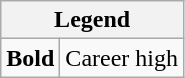<table class="wikitable mw-collapsible mw-collapsed">
<tr>
<th colspan="2">Legend</th>
</tr>
<tr>
<td><strong>Bold</strong></td>
<td>Career high</td>
</tr>
</table>
